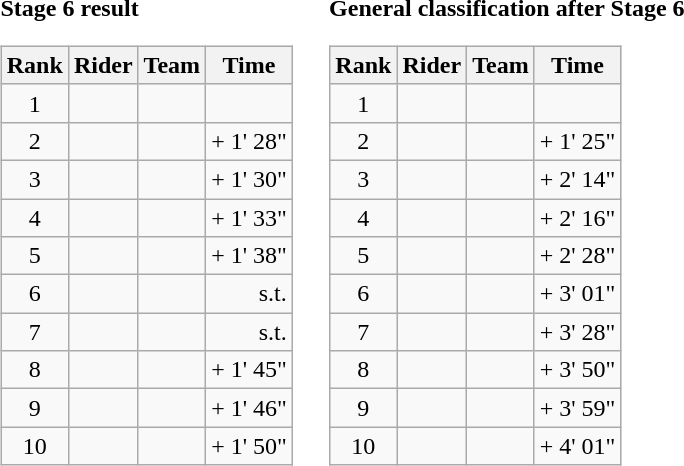<table>
<tr>
<td><strong>Stage 6 result</strong><br><table class="wikitable">
<tr>
<th scope="col">Rank</th>
<th scope="col">Rider</th>
<th scope="col">Team</th>
<th scope="col">Time</th>
</tr>
<tr>
<td style="text-align:center;">1</td>
<td></td>
<td></td>
<td style="text-align:right;"></td>
</tr>
<tr>
<td style="text-align:center;">2</td>
<td></td>
<td></td>
<td style="text-align:right;">+ 1' 28"</td>
</tr>
<tr>
<td style="text-align:center;">3</td>
<td></td>
<td></td>
<td style="text-align:right;">+ 1' 30"</td>
</tr>
<tr>
<td style="text-align:center;">4</td>
<td></td>
<td></td>
<td style="text-align:right;">+ 1' 33"</td>
</tr>
<tr>
<td style="text-align:center;">5</td>
<td></td>
<td></td>
<td style="text-align:right;">+ 1' 38"</td>
</tr>
<tr>
<td style="text-align:center;">6</td>
<td></td>
<td></td>
<td style="text-align:right;">s.t.</td>
</tr>
<tr>
<td style="text-align:center;">7</td>
<td></td>
<td></td>
<td style="text-align:right;">s.t.</td>
</tr>
<tr>
<td style="text-align:center;">8</td>
<td></td>
<td></td>
<td style="text-align:right;">+ 1' 45"</td>
</tr>
<tr>
<td style="text-align:center;">9</td>
<td></td>
<td></td>
<td style="text-align:right;">+ 1' 46"</td>
</tr>
<tr>
<td style="text-align:center;">10</td>
<td></td>
<td></td>
<td style="text-align:right;">+ 1' 50"</td>
</tr>
</table>
</td>
<td></td>
<td><strong>General classification after Stage 6</strong><br><table class="wikitable">
<tr>
<th scope="col">Rank</th>
<th scope="col">Rider</th>
<th scope="col">Team</th>
<th scope="col">Time</th>
</tr>
<tr>
<td style="text-align:center;">1</td>
<td>   </td>
<td></td>
<td style="text-align:right;"></td>
</tr>
<tr>
<td style="text-align:center;">2</td>
<td></td>
<td></td>
<td style="text-align:right;">+ 1' 25"</td>
</tr>
<tr>
<td style="text-align:center;">3</td>
<td></td>
<td></td>
<td style="text-align:right;">+ 2' 14"</td>
</tr>
<tr>
<td style="text-align:center;">4</td>
<td></td>
<td></td>
<td style="text-align:right;">+ 2' 16"</td>
</tr>
<tr>
<td style="text-align:center;">5</td>
<td></td>
<td></td>
<td style="text-align:right;">+ 2' 28"</td>
</tr>
<tr>
<td style="text-align:center;">6</td>
<td></td>
<td></td>
<td style="text-align:right;">+ 3' 01"</td>
</tr>
<tr>
<td style="text-align:center;">7</td>
<td></td>
<td></td>
<td style="text-align:right;">+ 3' 28"</td>
</tr>
<tr>
<td style="text-align:center;">8</td>
<td></td>
<td></td>
<td style="text-align:right;">+ 3' 50"</td>
</tr>
<tr>
<td style="text-align:center;">9</td>
<td></td>
<td></td>
<td style="text-align:right;">+ 3' 59"</td>
</tr>
<tr>
<td style="text-align:center;">10</td>
<td></td>
<td></td>
<td style="text-align:right;">+ 4' 01"</td>
</tr>
</table>
</td>
</tr>
</table>
